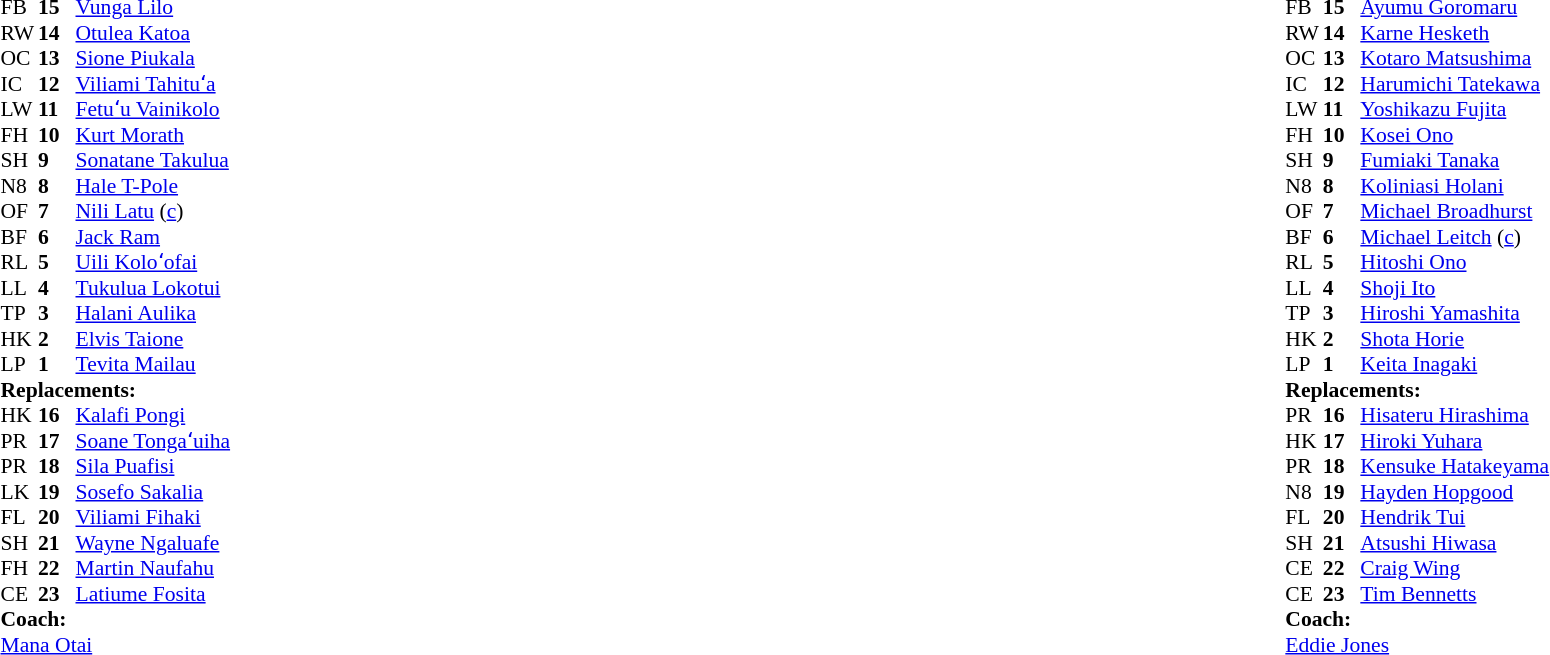<table style="width:100%;">
<tr>
<td style="vertical-align:top; width:50%;"><br><table style="font-size: 90%" cellspacing="0" cellpadding="0">
<tr>
<th width="25"></th>
<th width="25"></th>
</tr>
<tr>
<td>FB</td>
<td><strong>15</strong></td>
<td><a href='#'>Vunga Lilo</a></td>
</tr>
<tr>
<td>RW</td>
<td><strong>14</strong></td>
<td><a href='#'>Otulea Katoa</a></td>
</tr>
<tr>
<td>OC</td>
<td><strong>13</strong></td>
<td><a href='#'>Sione Piukala</a></td>
</tr>
<tr>
<td>IC</td>
<td><strong>12</strong></td>
<td><a href='#'>Viliami Tahituʻa</a></td>
</tr>
<tr>
<td>LW</td>
<td><strong>11</strong></td>
<td><a href='#'>Fetuʻu Vainikolo</a></td>
</tr>
<tr>
<td>FH</td>
<td><strong>10</strong></td>
<td><a href='#'>Kurt Morath</a></td>
</tr>
<tr>
<td>SH</td>
<td><strong>9</strong></td>
<td><a href='#'>Sonatane Takulua</a></td>
</tr>
<tr>
<td>N8</td>
<td><strong>8</strong></td>
<td><a href='#'>Hale T-Pole</a></td>
</tr>
<tr>
<td>OF</td>
<td><strong>7</strong></td>
<td><a href='#'>Nili Latu</a> (<a href='#'>c</a>)</td>
<td></td>
</tr>
<tr>
<td>BF</td>
<td><strong>6</strong></td>
<td><a href='#'>Jack Ram</a></td>
</tr>
<tr>
<td>RL</td>
<td><strong>5</strong></td>
<td><a href='#'>Uili Koloʻofai</a></td>
</tr>
<tr>
<td>LL</td>
<td><strong>4</strong></td>
<td><a href='#'>Tukulua Lokotui</a></td>
</tr>
<tr>
<td>TP</td>
<td><strong>3</strong></td>
<td><a href='#'>Halani Aulika</a></td>
<td></td>
<td></td>
</tr>
<tr>
<td>HK</td>
<td><strong>2</strong></td>
<td><a href='#'>Elvis Taione</a></td>
</tr>
<tr>
<td>LP</td>
<td><strong>1</strong></td>
<td><a href='#'>Tevita Mailau</a></td>
</tr>
<tr>
<td colspan=3><strong>Replacements:</strong></td>
</tr>
<tr>
<td>HK</td>
<td><strong>16</strong></td>
<td><a href='#'>Kalafi Pongi</a></td>
</tr>
<tr>
<td>PR</td>
<td><strong>17</strong></td>
<td><a href='#'>Soane Tongaʻuiha</a></td>
</tr>
<tr>
<td>PR</td>
<td><strong>18</strong></td>
<td><a href='#'>Sila Puafisi</a></td>
<td></td>
<td></td>
</tr>
<tr>
<td>LK</td>
<td><strong>19</strong></td>
<td><a href='#'>Sosefo Sakalia</a></td>
</tr>
<tr>
<td>FL</td>
<td><strong>20</strong></td>
<td><a href='#'>Viliami Fihaki</a></td>
</tr>
<tr>
<td>SH</td>
<td><strong>21</strong></td>
<td><a href='#'>Wayne Ngaluafe</a></td>
</tr>
<tr>
<td>FH</td>
<td><strong>22</strong></td>
<td><a href='#'>Martin Naufahu</a></td>
</tr>
<tr>
<td>CE</td>
<td><strong>23</strong></td>
<td><a href='#'>Latiume Fosita</a></td>
</tr>
<tr>
<td colspan=3><strong>Coach:</strong></td>
</tr>
<tr>
<td colspan="4"> <a href='#'>Mana Otai</a></td>
</tr>
</table>
</td>
<td style="vertical-align:top; width:50%;"><br><table cellspacing="0" cellpadding="0" style="font-size:90%; margin:auto;">
<tr>
<th width="25"></th>
<th width="25"></th>
</tr>
<tr>
<td>FB</td>
<td><strong>15</strong></td>
<td><a href='#'>Ayumu Goromaru</a></td>
</tr>
<tr>
<td>RW</td>
<td><strong>14</strong></td>
<td><a href='#'>Karne Hesketh</a></td>
</tr>
<tr>
<td>OC</td>
<td><strong>13</strong></td>
<td><a href='#'>Kotaro Matsushima</a></td>
</tr>
<tr>
<td>IC</td>
<td><strong>12</strong></td>
<td><a href='#'>Harumichi Tatekawa</a></td>
</tr>
<tr>
<td>LW</td>
<td><strong>11</strong></td>
<td><a href='#'>Yoshikazu Fujita</a></td>
<td></td>
<td></td>
</tr>
<tr>
<td>FH</td>
<td><strong>10</strong></td>
<td><a href='#'>Kosei Ono</a></td>
<td></td>
<td></td>
</tr>
<tr>
<td>SH</td>
<td><strong>9</strong></td>
<td><a href='#'>Fumiaki Tanaka</a></td>
<td></td>
<td></td>
</tr>
<tr>
<td>N8</td>
<td><strong>8</strong></td>
<td><a href='#'>Koliniasi Holani</a></td>
</tr>
<tr>
<td>OF</td>
<td><strong>7</strong></td>
<td><a href='#'>Michael Broadhurst</a></td>
<td></td>
<td></td>
</tr>
<tr>
<td>BF</td>
<td><strong>6</strong></td>
<td><a href='#'>Michael Leitch</a> (<a href='#'>c</a>)</td>
<td></td>
</tr>
<tr>
<td>RL</td>
<td><strong>5</strong></td>
<td><a href='#'>Hitoshi Ono</a></td>
<td></td>
<td></td>
</tr>
<tr>
<td>LL</td>
<td><strong>4</strong></td>
<td><a href='#'>Shoji Ito</a></td>
</tr>
<tr>
<td>TP</td>
<td><strong>3</strong></td>
<td><a href='#'>Hiroshi Yamashita</a></td>
<td></td>
<td></td>
</tr>
<tr>
<td>HK</td>
<td><strong>2</strong></td>
<td><a href='#'>Shota Horie</a></td>
</tr>
<tr>
<td>LP</td>
<td><strong>1</strong></td>
<td><a href='#'>Keita Inagaki</a></td>
<td></td>
<td></td>
</tr>
<tr>
<td colspan=3><strong>Replacements:</strong></td>
</tr>
<tr>
<td>PR</td>
<td><strong>16</strong></td>
<td><a href='#'>Hisateru Hirashima</a></td>
<td></td>
<td></td>
</tr>
<tr>
<td>HK</td>
<td><strong>17</strong></td>
<td><a href='#'>Hiroki Yuhara</a></td>
</tr>
<tr>
<td>PR</td>
<td><strong>18</strong></td>
<td><a href='#'>Kensuke Hatakeyama</a></td>
<td></td>
<td></td>
</tr>
<tr>
<td>N8</td>
<td><strong>19</strong></td>
<td><a href='#'>Hayden Hopgood</a></td>
<td></td>
<td></td>
</tr>
<tr>
<td>FL</td>
<td><strong>20</strong></td>
<td><a href='#'>Hendrik Tui</a></td>
<td></td>
<td></td>
</tr>
<tr>
<td>SH</td>
<td><strong>21</strong></td>
<td><a href='#'>Atsushi Hiwasa</a></td>
<td></td>
<td></td>
</tr>
<tr>
<td>CE</td>
<td><strong>22</strong></td>
<td><a href='#'>Craig Wing</a></td>
<td></td>
<td></td>
</tr>
<tr>
<td>CE</td>
<td><strong>23</strong></td>
<td><a href='#'>Tim Bennetts</a></td>
<td></td>
<td></td>
</tr>
<tr>
<td colspan=3><strong>Coach:</strong></td>
</tr>
<tr>
<td colspan="4"> <a href='#'>Eddie Jones</a></td>
</tr>
</table>
</td>
</tr>
</table>
